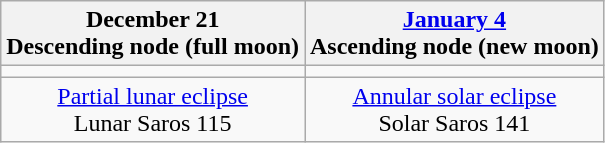<table class="wikitable">
<tr>
<th>December 21<br>Descending node (full moon)<br></th>
<th><a href='#'>January 4</a><br>Ascending node (new moon)<br></th>
</tr>
<tr>
<td></td>
<td></td>
</tr>
<tr align=center>
<td><a href='#'>Partial lunar eclipse</a><br>Lunar Saros 115</td>
<td><a href='#'>Annular solar eclipse</a><br>Solar Saros 141</td>
</tr>
</table>
